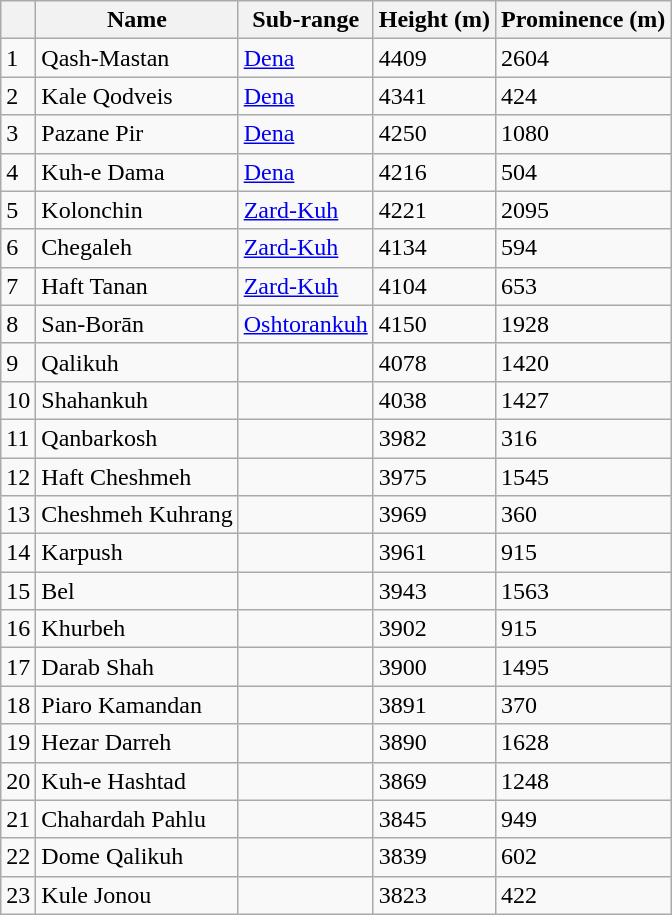<table class="wikitable">
<tr>
<th></th>
<th><strong>Name</strong></th>
<th><strong>Sub-range</strong></th>
<th><strong>Height (m)</strong></th>
<th><strong>Prominence (m)</strong></th>
</tr>
<tr>
<td>1</td>
<td>Qash-Mastan</td>
<td><a href='#'>Dena</a></td>
<td>4409</td>
<td>2604</td>
</tr>
<tr>
<td>2</td>
<td>Kale Qodveis</td>
<td><a href='#'>Dena</a></td>
<td>4341</td>
<td>424</td>
</tr>
<tr>
<td>3</td>
<td>Pazane Pir</td>
<td><a href='#'>Dena</a></td>
<td>4250</td>
<td>1080</td>
</tr>
<tr>
<td>4</td>
<td>Kuh-e Dama</td>
<td><a href='#'>Dena</a></td>
<td>4216</td>
<td>504</td>
</tr>
<tr>
<td>5</td>
<td>Kolonchin</td>
<td><a href='#'>Zard-Kuh</a></td>
<td>4221</td>
<td>2095</td>
</tr>
<tr>
<td>6</td>
<td>Chegaleh</td>
<td><a href='#'>Zard-Kuh</a></td>
<td>4134</td>
<td>594</td>
</tr>
<tr>
<td>7</td>
<td>Haft Tanan</td>
<td><a href='#'>Zard-Kuh</a></td>
<td>4104</td>
<td>653</td>
</tr>
<tr>
<td>8</td>
<td>San-Borān</td>
<td><a href='#'>Oshtorankuh</a></td>
<td>4150</td>
<td>1928</td>
</tr>
<tr>
<td>9</td>
<td>Qalikuh</td>
<td></td>
<td>4078</td>
<td>1420</td>
</tr>
<tr>
<td>10</td>
<td>Shahankuh</td>
<td></td>
<td>4038</td>
<td>1427</td>
</tr>
<tr>
<td>11</td>
<td>Qanbarkosh</td>
<td></td>
<td>3982</td>
<td>316</td>
</tr>
<tr>
<td>12</td>
<td>Haft Cheshmeh</td>
<td></td>
<td>3975</td>
<td>1545</td>
</tr>
<tr>
<td>13</td>
<td>Cheshmeh Kuhrang</td>
<td></td>
<td>3969</td>
<td>360</td>
</tr>
<tr>
<td>14</td>
<td>Karpush</td>
<td></td>
<td>3961</td>
<td>915</td>
</tr>
<tr>
<td>15</td>
<td>Bel</td>
<td></td>
<td>3943</td>
<td>1563</td>
</tr>
<tr>
<td>16</td>
<td>Khurbeh</td>
<td></td>
<td>3902</td>
<td>915</td>
</tr>
<tr>
<td>17</td>
<td>Darab Shah</td>
<td></td>
<td>3900</td>
<td>1495</td>
</tr>
<tr>
<td>18</td>
<td>Piaro Kamandan</td>
<td></td>
<td>3891</td>
<td>370</td>
</tr>
<tr>
<td>19</td>
<td>Hezar Darreh</td>
<td></td>
<td>3890</td>
<td>1628</td>
</tr>
<tr>
<td>20</td>
<td>Kuh-e Hashtad</td>
<td></td>
<td>3869</td>
<td>1248</td>
</tr>
<tr>
<td>21</td>
<td>Chahardah Pahlu</td>
<td></td>
<td>3845</td>
<td>949</td>
</tr>
<tr>
<td>22</td>
<td>Dome Qalikuh</td>
<td></td>
<td>3839</td>
<td>602</td>
</tr>
<tr>
<td>23</td>
<td>Kule Jonou</td>
<td></td>
<td>3823</td>
<td>422</td>
</tr>
</table>
